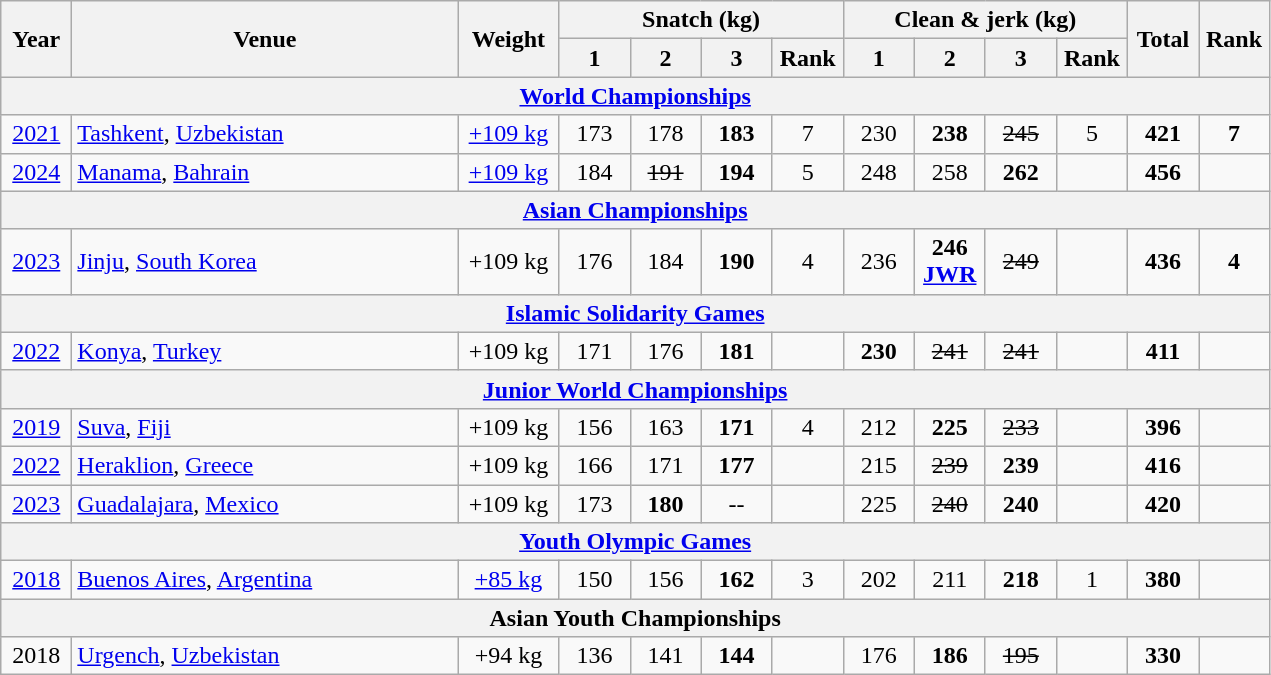<table class="wikitable" style="text-align:center;">
<tr>
<th rowspan=2 width=40>Year</th>
<th rowspan=2 width=250>Venue</th>
<th rowspan=2 width=60>Weight</th>
<th colspan=4>Snatch (kg)</th>
<th colspan=4>Clean & jerk (kg)</th>
<th rowspan=2 width=40>Total</th>
<th rowspan=2 width=40>Rank</th>
</tr>
<tr>
<th width=40>1</th>
<th width=40>2</th>
<th width=40>3</th>
<th width=40>Rank</th>
<th width=40>1</th>
<th width=40>2</th>
<th width=40>3</th>
<th width=40>Rank</th>
</tr>
<tr>
<th colspan=13><a href='#'>World Championships</a></th>
</tr>
<tr>
<td><a href='#'>2021</a></td>
<td align=left> <a href='#'>Tashkent</a>, <a href='#'>Uzbekistan</a></td>
<td><a href='#'>+109 kg</a></td>
<td>173</td>
<td>178</td>
<td><strong>183</strong></td>
<td>7</td>
<td>230</td>
<td><strong>238</strong></td>
<td><s>245</s></td>
<td>5</td>
<td><strong>421</strong></td>
<td><strong>7</strong></td>
</tr>
<tr>
<td><a href='#'>2024</a></td>
<td align=left> <a href='#'>Manama</a>, <a href='#'>Bahrain</a></td>
<td><a href='#'>+109 kg</a></td>
<td>184</td>
<td><s>191</s></td>
<td><strong>194</strong></td>
<td>5</td>
<td>248</td>
<td>258</td>
<td><strong>262</strong></td>
<td></td>
<td><strong>456</strong></td>
<td></td>
</tr>
<tr>
<th colspan=13><a href='#'>Asian Championships</a></th>
</tr>
<tr>
<td><a href='#'>2023</a></td>
<td align=left> <a href='#'>Jinju</a>, <a href='#'>South Korea</a></td>
<td>+109 kg</td>
<td>176</td>
<td>184</td>
<td><strong>190</strong></td>
<td>4</td>
<td>236</td>
<td><strong>246 <a href='#'>JWR</a></strong></td>
<td><s>249</s></td>
<td></td>
<td><strong>436</strong></td>
<td><strong>4</strong></td>
</tr>
<tr>
<th colspan=13><a href='#'>Islamic Solidarity Games</a></th>
</tr>
<tr>
<td><a href='#'>2022</a></td>
<td align=left> <a href='#'>Konya</a>, <a href='#'>Turkey</a></td>
<td>+109 kg</td>
<td>171</td>
<td>176</td>
<td><strong>181</strong></td>
<td></td>
<td><strong>230</strong></td>
<td><s>241</s></td>
<td><s>241</s></td>
<td></td>
<td><strong>411</strong></td>
<td></td>
</tr>
<tr>
<th colspan=13><a href='#'>Junior World Championships</a></th>
</tr>
<tr>
<td><a href='#'>2019</a></td>
<td align=left> <a href='#'>Suva</a>, <a href='#'>Fiji</a></td>
<td>+109 kg</td>
<td>156</td>
<td>163</td>
<td><strong>171</strong></td>
<td>4</td>
<td>212</td>
<td><strong>225</strong></td>
<td><s>233</s></td>
<td></td>
<td><strong>396</strong></td>
<td></td>
</tr>
<tr>
<td><a href='#'>2022</a></td>
<td align=left> <a href='#'>Heraklion</a>, <a href='#'>Greece</a></td>
<td>+109 kg</td>
<td>166</td>
<td>171</td>
<td><strong>177</strong></td>
<td></td>
<td>215</td>
<td><s>239</s></td>
<td><strong>239</strong></td>
<td></td>
<td><strong>416</strong></td>
<td></td>
</tr>
<tr>
<td><a href='#'>2023</a></td>
<td align=left> <a href='#'>Guadalajara</a>, <a href='#'>Mexico</a></td>
<td>+109 kg</td>
<td>173</td>
<td><strong>180</strong></td>
<td>--</td>
<td></td>
<td>225</td>
<td><s>240</s></td>
<td><strong>240</strong></td>
<td></td>
<td><strong>420</strong></td>
<td></td>
</tr>
<tr>
<th colspan=13><a href='#'>Youth Olympic Games</a></th>
</tr>
<tr>
<td><a href='#'>2018</a></td>
<td align=left> <a href='#'>Buenos Aires</a>, <a href='#'>Argentina</a></td>
<td><a href='#'>+85 kg</a></td>
<td>150</td>
<td>156</td>
<td><strong>162</strong></td>
<td>3</td>
<td>202</td>
<td>211</td>
<td><strong>218</strong></td>
<td>1</td>
<td><strong>380</strong></td>
<td><strong></strong></td>
</tr>
<tr>
<th colspan=13>Asian Youth Championships</th>
</tr>
<tr>
<td>2018</td>
<td align=left> <a href='#'>Urgench</a>, <a href='#'>Uzbekistan</a></td>
<td>+94 kg</td>
<td>136</td>
<td>141</td>
<td><strong>144</strong></td>
<td><strong></strong></td>
<td>176</td>
<td><strong>186</strong></td>
<td><s>195</s></td>
<td><strong></strong></td>
<td><strong>330</strong></td>
<td><strong></strong></td>
</tr>
</table>
